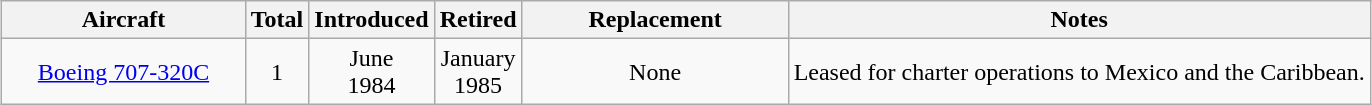<table class="wikitable sortable" style="text-align:center;margin:auto;">
<tr>
<th width="155px;">Aircraft</th>
<th>Total</th>
<th>Introduced</th>
<th>Retired</th>
<th width="170px;">Replacement</th>
<th class="unsortable">Notes</th>
</tr>
<tr>
<td><a href='#'>Boeing 707-320C</a></td>
<td>1</td>
<td>June<br>1984</td>
<td>January<br>1985</td>
<td>None</td>
<td>Leased for charter operations to Mexico and the Caribbean.</td>
</tr>
</table>
